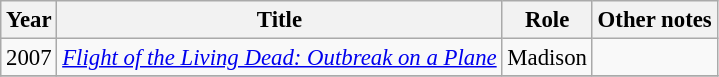<table class="wikitable" style="font-size: 95%;">
<tr>
<th>Year</th>
<th>Title</th>
<th>Role</th>
<th>Other notes</th>
</tr>
<tr>
<td>2007</td>
<td><em><a href='#'>Flight of the Living Dead: Outbreak on a Plane</a></em></td>
<td>Madison</td>
<td></td>
</tr>
<tr>
</tr>
</table>
